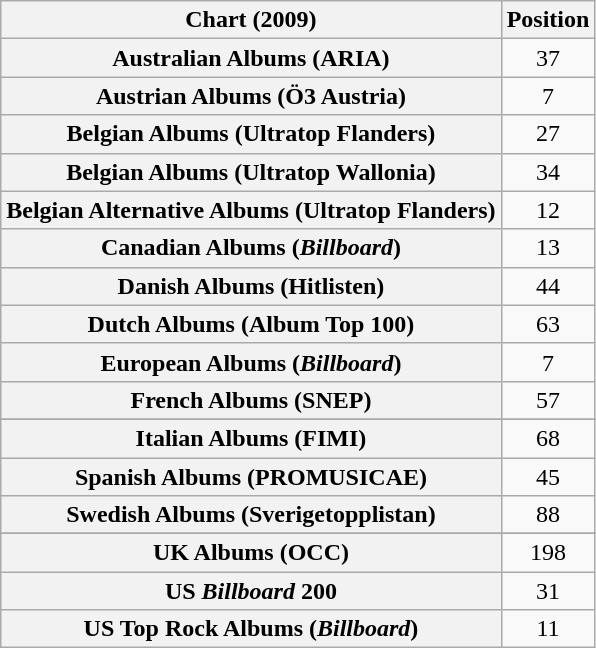<table class="wikitable sortable plainrowheaders" style="text-align:center">
<tr>
<th>Chart (2009)</th>
<th>Position</th>
</tr>
<tr>
<th scope="row">Australian Albums (ARIA)</th>
<td>37</td>
</tr>
<tr>
<th scope="row">Austrian Albums (Ö3 Austria)</th>
<td>7</td>
</tr>
<tr>
<th scope="row">Belgian Albums (Ultratop Flanders)</th>
<td>27</td>
</tr>
<tr>
<th scope="row">Belgian Albums (Ultratop Wallonia)</th>
<td>34</td>
</tr>
<tr>
<th scope="row">Belgian Alternative Albums (Ultratop Flanders)</th>
<td>12</td>
</tr>
<tr>
<th scope="row">Canadian Albums (<em>Billboard</em>)</th>
<td>13</td>
</tr>
<tr>
<th scope="row">Danish Albums (Hitlisten)</th>
<td>44</td>
</tr>
<tr>
<th scope="row">Dutch Albums (Album Top 100)</th>
<td>63</td>
</tr>
<tr>
<th scope="row">European Albums (<em>Billboard</em>)</th>
<td>7</td>
</tr>
<tr>
<th scope="row">French Albums (SNEP)</th>
<td>57</td>
</tr>
<tr>
</tr>
<tr>
<th scope="row">Italian Albums (FIMI)</th>
<td align="center">68</td>
</tr>
<tr>
<th scope="row">Spanish Albums (PROMUSICAE)</th>
<td>45</td>
</tr>
<tr>
<th scope="row">Swedish Albums (Sverigetopplistan)</th>
<td>88</td>
</tr>
<tr>
</tr>
<tr>
<th scope="row">UK Albums (OCC)</th>
<td>198</td>
</tr>
<tr>
<th scope="row">US <em>Billboard</em> 200</th>
<td>31</td>
</tr>
<tr>
<th scope="row">US Top Rock Albums (<em>Billboard</em>)</th>
<td>11</td>
</tr>
</table>
